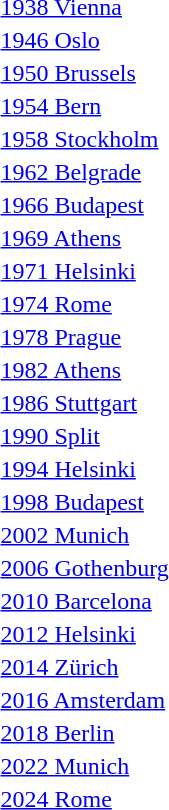<table>
<tr>
<td><a href='#'>1938 Vienna</a><br></td>
<td></td>
<td></td>
<td></td>
</tr>
<tr>
<td><a href='#'>1946 Oslo</a><br></td>
<td></td>
<td></td>
<td></td>
</tr>
<tr>
<td><a href='#'>1950 Brussels</a><br></td>
<td></td>
<td></td>
<td></td>
</tr>
<tr>
<td><a href='#'>1954 Bern</a><br></td>
<td></td>
<td></td>
<td></td>
</tr>
<tr>
<td><a href='#'>1958 Stockholm</a><br></td>
<td></td>
<td></td>
<td></td>
</tr>
<tr>
<td><a href='#'>1962 Belgrade</a><br></td>
<td></td>
<td></td>
<td></td>
</tr>
<tr>
<td><a href='#'>1966 Budapest</a><br></td>
<td></td>
<td></td>
<td></td>
</tr>
<tr>
<td><a href='#'>1969 Athens</a><br></td>
<td></td>
<td></td>
<td></td>
</tr>
<tr>
<td><a href='#'>1971 Helsinki</a><br></td>
<td></td>
<td></td>
<td></td>
</tr>
<tr>
<td><a href='#'>1974 Rome</a><br></td>
<td></td>
<td></td>
<td></td>
</tr>
<tr>
<td><a href='#'>1978 Prague</a><br></td>
<td></td>
<td></td>
<td></td>
</tr>
<tr>
<td><a href='#'>1982 Athens</a><br></td>
<td></td>
<td></td>
<td></td>
</tr>
<tr>
<td><a href='#'>1986 Stuttgart</a><br></td>
<td></td>
<td></td>
<td></td>
</tr>
<tr>
<td><a href='#'>1990 Split</a><br></td>
<td></td>
<td></td>
<td></td>
</tr>
<tr>
<td><a href='#'>1994 Helsinki</a><br></td>
<td></td>
<td></td>
<td></td>
</tr>
<tr>
<td><a href='#'>1998 Budapest</a><br></td>
<td></td>
<td></td>
<td></td>
</tr>
<tr>
<td><a href='#'>2002 Munich</a><br></td>
<td></td>
<td></td>
<td></td>
</tr>
<tr>
<td><a href='#'>2006 Gothenburg</a><br></td>
<td></td>
<td></td>
<td></td>
</tr>
<tr>
<td><a href='#'>2010 Barcelona</a><br></td>
<td></td>
<td></td>
<td></td>
</tr>
<tr>
<td><a href='#'>2012 Helsinki</a><br></td>
<td></td>
<td></td>
<td></td>
</tr>
<tr>
<td><a href='#'>2014 Zürich</a><br></td>
<td></td>
<td></td>
<td></td>
</tr>
<tr>
<td><a href='#'>2016 Amsterdam</a><br></td>
<td></td>
<td></td>
<td></td>
</tr>
<tr>
<td><a href='#'>2018 Berlin</a><br></td>
<td></td>
<td></td>
<td></td>
</tr>
<tr>
<td><a href='#'>2022 Munich</a><br></td>
<td></td>
<td></td>
<td></td>
</tr>
<tr>
<td><a href='#'>2024 Rome</a><br></td>
<td></td>
<td></td>
<td></td>
</tr>
</table>
